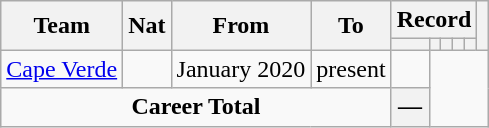<table class="wikitable" style="text-align: center">
<tr>
<th rowspan="2">Team</th>
<th rowspan="2">Nat</th>
<th rowspan="2">From</th>
<th rowspan="2">To</th>
<th colspan="5">Record</th>
<th rowspan=2></th>
</tr>
<tr>
<th></th>
<th></th>
<th></th>
<th></th>
<th></th>
</tr>
<tr>
<td align="left"><a href='#'>Cape Verde</a></td>
<td align="center"></td>
<td align="center">January 2020</td>
<td align="center">present<br></td>
<td></td>
</tr>
<tr>
<td colspan=4><strong>Career Total</strong><br></td>
<th>—</th>
</tr>
</table>
